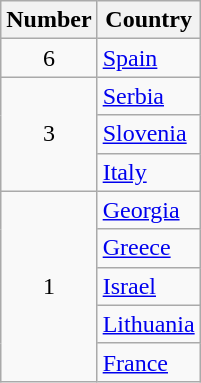<table class="wikitable sortable">
<tr>
<th>Number</th>
<th>Country</th>
</tr>
<tr>
<td style="text-align:center;">6</td>
<td> <a href='#'>Spain</a></td>
</tr>
<tr>
<td rowspan="3" style="text-align:center;">3</td>
<td> <a href='#'>Serbia</a></td>
</tr>
<tr>
<td> <a href='#'>Slovenia</a></td>
</tr>
<tr>
<td> <a href='#'>Italy</a></td>
</tr>
<tr>
<td rowspan=5 style="text-align:center;">1</td>
<td> <a href='#'>Georgia</a></td>
</tr>
<tr>
<td> <a href='#'>Greece</a></td>
</tr>
<tr>
<td> <a href='#'>Israel</a></td>
</tr>
<tr>
<td> <a href='#'>Lithuania</a></td>
</tr>
<tr>
<td> <a href='#'>France</a></td>
</tr>
</table>
